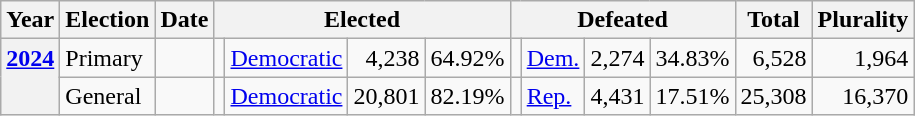<table class="wikitable">
<tr>
<th>Year</th>
<th>Election</th>
<th>Date</th>
<th colspan="4">Elected</th>
<th colspan="4">Defeated</th>
<th>Total</th>
<th>Plurality</th>
</tr>
<tr>
<th rowspan="2" valign="top"><a href='#'>2024</a></th>
<td valign="top">Primary</td>
<td valign="top"></td>
<td valign="top"></td>
<td valign="top" ><a href='#'>Democratic</a></td>
<td align="right" valign="top">4,238</td>
<td align="right" valign="top">64.92%</td>
<td valign="top"></td>
<td valign="top" ><a href='#'>Dem.</a></td>
<td align="right" valign="top">2,274</td>
<td align="right" valign="top">34.83%</td>
<td align="right" valign="top">6,528</td>
<td align="right" valign="top">1,964</td>
</tr>
<tr>
<td valign="top">General</td>
<td valign="top"></td>
<td valign="top"></td>
<td valign="top" ><a href='#'>Democratic</a></td>
<td align="right" valign="top">20,801</td>
<td align="right" valign="top">82.19%</td>
<td valign="top"></td>
<td valign="top" ><a href='#'>Rep.</a></td>
<td align="right" valign="top">4,431</td>
<td align="right" valign="top">17.51%</td>
<td align="right" valign="top">25,308</td>
<td align="right" valign="top">16,370</td>
</tr>
</table>
